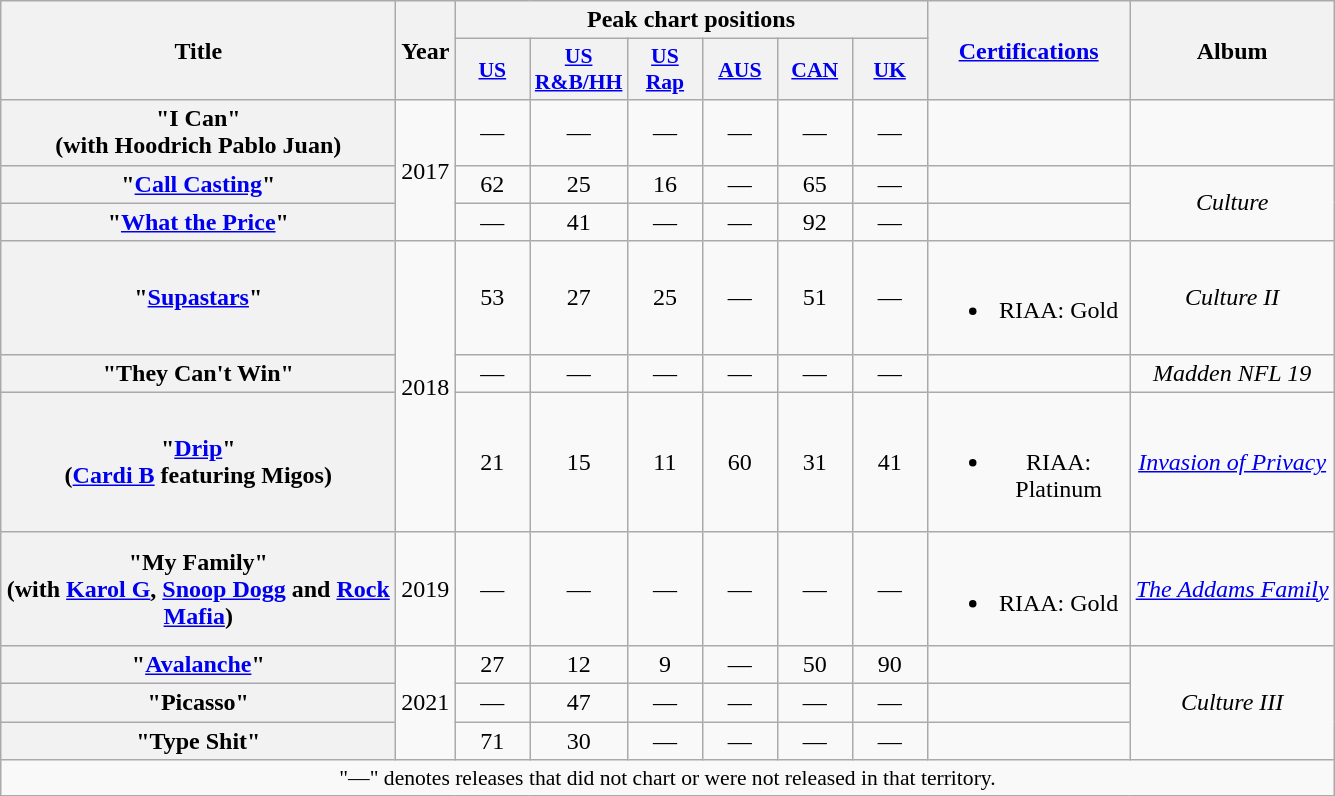<table class="wikitable plainrowheaders" style="text-align:center;">
<tr>
<th scope="col" rowspan="2" style="width:16em;">Title</th>
<th scope="col" rowspan="2">Year</th>
<th scope="col" colspan="6">Peak chart positions</th>
<th scope="col" rowspan="2" style="width:8em;"><a href='#'>Certifications</a></th>
<th scope="col" rowspan="2">Album</th>
</tr>
<tr>
<th style="width:3em; font-size:90%"><a href='#'>US</a><br></th>
<th style="width:3em; font-size:90%"><a href='#'>US<br>R&B/HH</a><br></th>
<th style="width:3em; font-size:90%"><a href='#'>US<br>Rap</a><br></th>
<th style="width:3em; font-size:90%"><a href='#'>AUS</a><br></th>
<th style="width:3em; font-size:90%"><a href='#'>CAN</a><br></th>
<th style="width:3em; font-size:90%"><a href='#'>UK</a><br></th>
</tr>
<tr>
<th scope="row">"I Can"<br><span>(with Hoodrich Pablo Juan)</span></th>
<td rowspan="3">2017</td>
<td>—</td>
<td>—</td>
<td>—</td>
<td>—</td>
<td>—</td>
<td>—</td>
<td></td>
<td></td>
</tr>
<tr>
<th scope="row">"<a href='#'>Call Casting</a>"</th>
<td>62</td>
<td>25</td>
<td>16</td>
<td>—</td>
<td>65</td>
<td>—</td>
<td></td>
<td rowspan="2"><em>Culture</em></td>
</tr>
<tr>
<th scope="row">"<a href='#'>What the Price</a>"</th>
<td>—</td>
<td>41</td>
<td>—</td>
<td>—</td>
<td>92</td>
<td>—</td>
<td></td>
</tr>
<tr>
<th scope="row">"<a href='#'>Supastars</a>"</th>
<td rowspan="3">2018</td>
<td>53</td>
<td>27</td>
<td>25</td>
<td>—</td>
<td>51</td>
<td>—</td>
<td><br><ul><li>RIAA: Gold</li></ul></td>
<td><em>Culture II</em></td>
</tr>
<tr>
<th scope="row">"They Can't Win"</th>
<td>—</td>
<td>—</td>
<td>—</td>
<td>—</td>
<td>—</td>
<td>—</td>
<td></td>
<td><em>Madden NFL 19</em></td>
</tr>
<tr>
<th scope="row">"<a href='#'>Drip</a>"<br><span>(<a href='#'>Cardi B</a> featuring Migos)</span></th>
<td>21</td>
<td>15</td>
<td>11</td>
<td>60</td>
<td>31</td>
<td>41</td>
<td><br><ul><li>RIAA: Platinum</li></ul></td>
<td><em><a href='#'>Invasion of Privacy</a></em></td>
</tr>
<tr>
<th scope="row">"My Family"<br><span>(with <a href='#'>Karol G</a>, <a href='#'>Snoop Dogg</a> and <a href='#'>Rock Mafia</a>)</span></th>
<td>2019</td>
<td>—</td>
<td>—</td>
<td>—</td>
<td>—</td>
<td>—</td>
<td>—</td>
<td><br><ul><li>RIAA: Gold</li></ul></td>
<td><em><a href='#'>The Addams Family</a></em></td>
</tr>
<tr>
<th scope="row">"<a href='#'>Avalanche</a>"</th>
<td rowspan="3">2021</td>
<td>27</td>
<td>12</td>
<td>9</td>
<td>—</td>
<td>50</td>
<td>90</td>
<td></td>
<td rowspan="3"><em>Culture III</em></td>
</tr>
<tr>
<th scope="row">"Picasso"<br></th>
<td>—</td>
<td>47</td>
<td>—</td>
<td>—</td>
<td>—</td>
<td>—</td>
<td></td>
</tr>
<tr>
<th scope="row">"Type Shit"<br></th>
<td>71</td>
<td>30</td>
<td>—</td>
<td>—</td>
<td>—</td>
<td>—</td>
<td></td>
</tr>
<tr>
<td colspan="10" style="font-size:90%">"—" denotes releases that did not chart or were not released in that territory.</td>
</tr>
</table>
